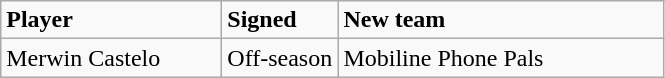<table class="wikitable sortable sortable">
<tr>
<td style="width:140px"><strong>Player</strong></td>
<td style="width:70px"><strong>Signed</strong></td>
<td style="width:210px"><strong>New team</strong></td>
</tr>
<tr>
<td>Merwin Castelo</td>
<td>Off-season</td>
<td>Mobiline Phone Pals</td>
</tr>
</table>
